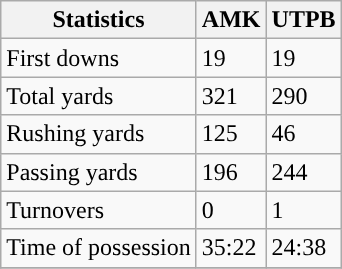<table class="wikitable" style="float: left;">
<tr>
<th>Statistics</th>
<th>AMK</th>
<th>UTPB</th>
</tr>
<tr>
<td>First downs</td>
<td>19</td>
<td>19</td>
</tr>
<tr>
<td>Total yards</td>
<td>321</td>
<td>290</td>
</tr>
<tr>
<td>Rushing yards</td>
<td>125</td>
<td>46</td>
</tr>
<tr>
<td>Passing yards</td>
<td>196</td>
<td>244</td>
</tr>
<tr>
<td>Turnovers</td>
<td>0</td>
<td>1</td>
</tr>
<tr>
<td>Time of possession</td>
<td>35:22</td>
<td>24:38</td>
</tr>
<tr>
</tr>
</table>
